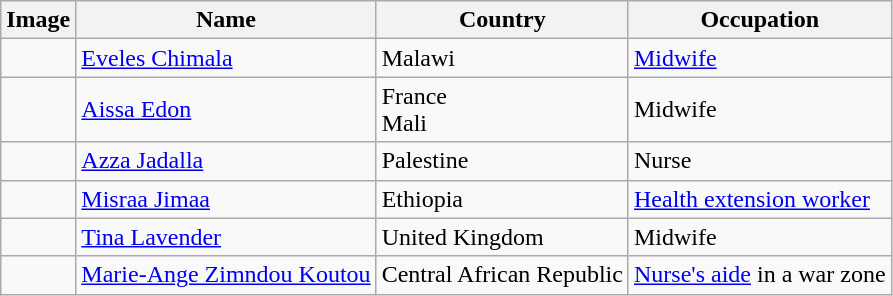<table class="wikitable sortable">
<tr>
<th>Image</th>
<th>Name</th>
<th>Country</th>
<th>Occupation</th>
</tr>
<tr>
<td></td>
<td><a href='#'>Eveles Chimala</a></td>
<td>Malawi</td>
<td><a href='#'>Midwife</a></td>
</tr>
<tr>
<td></td>
<td><a href='#'>Aissa Edon</a></td>
<td>France<br>Mali</td>
<td>Midwife</td>
</tr>
<tr>
<td></td>
<td><a href='#'>Azza Jadalla</a></td>
<td>Palestine</td>
<td>Nurse</td>
</tr>
<tr>
<td></td>
<td><a href='#'>Misraa Jimaa</a></td>
<td>Ethiopia</td>
<td><a href='#'>Health extension worker</a></td>
</tr>
<tr>
<td></td>
<td><a href='#'>Tina Lavender</a></td>
<td>United Kingdom</td>
<td>Midwife</td>
</tr>
<tr>
<td></td>
<td><a href='#'>Marie-Ange Zimndou Koutou</a></td>
<td>Central African Republic</td>
<td><a href='#'>Nurse's aide</a> in a war zone</td>
</tr>
</table>
